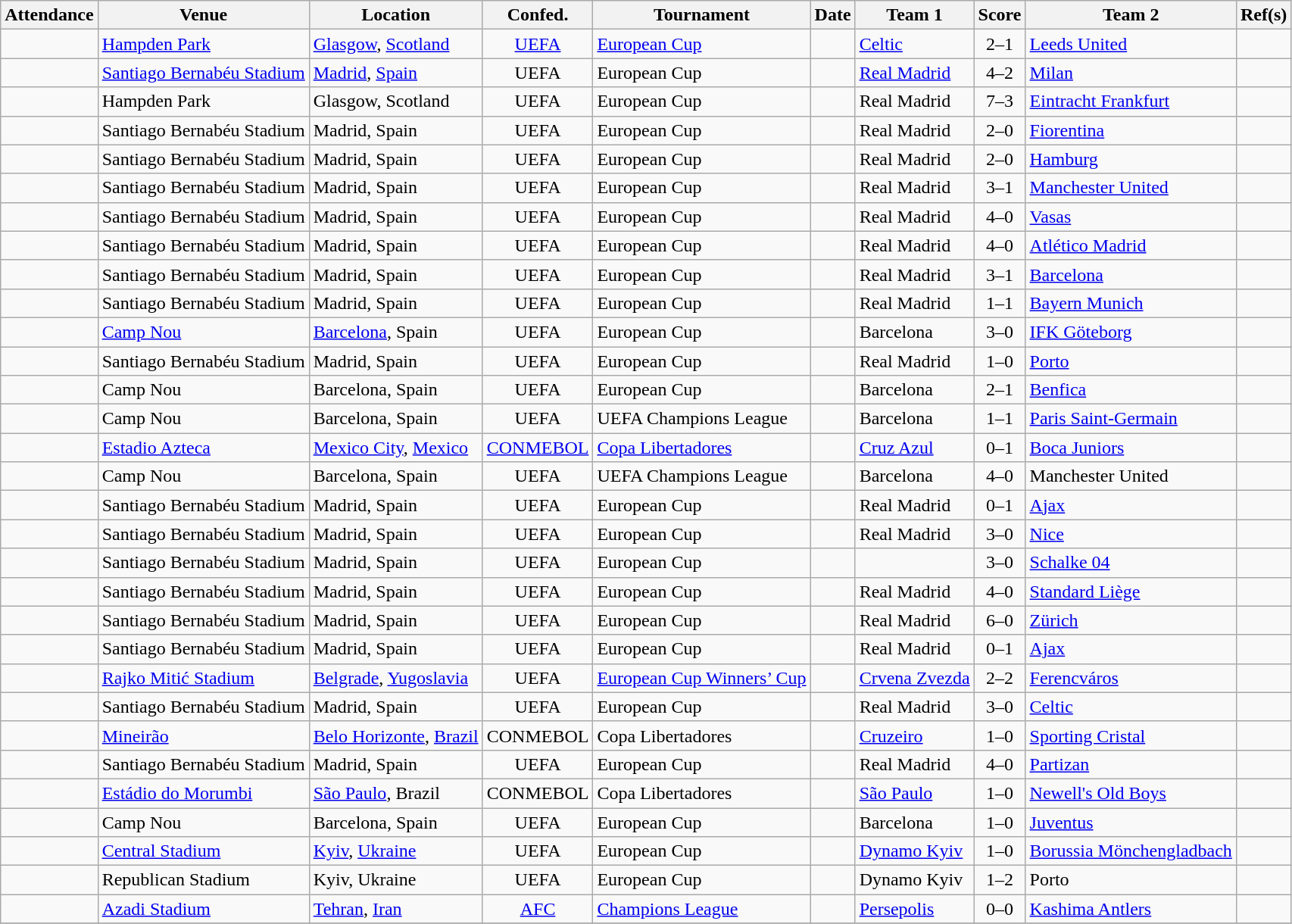<table class="wikitable sortable">
<tr>
<th>Attendance</th>
<th>Venue</th>
<th>Location</th>
<th>Confed.</th>
<th>Tournament</th>
<th>Date</th>
<th>Team 1</th>
<th>Score</th>
<th>Team 2</th>
<th>Ref(s)</th>
</tr>
<tr>
<td align="center"></td>
<td><a href='#'>Hampden Park</a></td>
<td><a href='#'>Glasgow</a>, <a href='#'>Scotland</a></td>
<td align="center"><a href='#'>UEFA</a></td>
<td><a href='#'>European Cup</a></td>
<td></td>
<td> <a href='#'>Celtic</a></td>
<td align="center">2–1</td>
<td> <a href='#'>Leeds United</a></td>
<td></td>
</tr>
<tr>
<td align="center"></td>
<td><a href='#'>Santiago Bernabéu Stadium</a></td>
<td><a href='#'>Madrid</a>, <a href='#'>Spain</a></td>
<td align="center">UEFA</td>
<td>European Cup</td>
<td></td>
<td> <a href='#'>Real Madrid</a></td>
<td align="center">4–2</td>
<td> <a href='#'>Milan</a></td>
<td></td>
</tr>
<tr>
<td align="center"></td>
<td>Hampden Park</td>
<td>Glasgow, Scotland</td>
<td align="center">UEFA</td>
<td>European Cup</td>
<td></td>
<td> Real Madrid</td>
<td align="center">7–3</td>
<td> <a href='#'>Eintracht Frankfurt</a></td>
<td></td>
</tr>
<tr>
<td align="center"></td>
<td>Santiago Bernabéu Stadium</td>
<td>Madrid, Spain</td>
<td align="center">UEFA</td>
<td>European Cup</td>
<td></td>
<td> Real Madrid</td>
<td align="center">2–0</td>
<td> <a href='#'>Fiorentina</a></td>
<td></td>
</tr>
<tr>
<td align="center"></td>
<td>Santiago Bernabéu Stadium</td>
<td>Madrid, Spain</td>
<td align="center">UEFA</td>
<td>European Cup</td>
<td></td>
<td> Real Madrid</td>
<td align="center">2–0</td>
<td> <a href='#'>Hamburg</a></td>
<td></td>
</tr>
<tr>
<td align="center"></td>
<td>Santiago Bernabéu Stadium</td>
<td>Madrid, Spain</td>
<td align="center">UEFA</td>
<td>European Cup</td>
<td></td>
<td> Real Madrid</td>
<td align="center">3–1</td>
<td> <a href='#'>Manchester United</a></td>
<td></td>
</tr>
<tr>
<td align="center"></td>
<td>Santiago Bernabéu Stadium</td>
<td>Madrid, Spain</td>
<td align="center">UEFA</td>
<td>European Cup</td>
<td></td>
<td> Real Madrid</td>
<td align="center">4–0</td>
<td> <a href='#'>Vasas</a></td>
<td></td>
</tr>
<tr>
<td align="center"></td>
<td>Santiago Bernabéu Stadium</td>
<td>Madrid, Spain</td>
<td align="center">UEFA</td>
<td>European Cup</td>
<td></td>
<td> Real Madrid</td>
<td align="center">4–0</td>
<td> <a href='#'>Atlético Madrid</a></td>
<td></td>
</tr>
<tr>
<td align="center"></td>
<td>Santiago Bernabéu Stadium</td>
<td>Madrid, Spain</td>
<td align="center">UEFA</td>
<td>European Cup</td>
<td></td>
<td> Real Madrid</td>
<td align="center">3–1</td>
<td> <a href='#'>Barcelona</a></td>
<td></td>
</tr>
<tr>
<td align="center"></td>
<td>Santiago Bernabéu Stadium</td>
<td>Madrid, Spain</td>
<td align="center">UEFA</td>
<td>European Cup</td>
<td></td>
<td> Real Madrid</td>
<td align="center">1–1</td>
<td> <a href='#'>Bayern Munich</a></td>
<td></td>
</tr>
<tr>
<td align="center"></td>
<td><a href='#'>Camp Nou</a></td>
<td><a href='#'>Barcelona</a>, Spain</td>
<td align="center">UEFA</td>
<td>European Cup</td>
<td></td>
<td> Barcelona</td>
<td align="center">3–0</td>
<td> <a href='#'>IFK Göteborg</a></td>
<td></td>
</tr>
<tr>
<td align="center"></td>
<td>Santiago Bernabéu Stadium</td>
<td>Madrid, Spain</td>
<td align="center">UEFA</td>
<td>European Cup</td>
<td></td>
<td> Real Madrid</td>
<td align="center">1–0</td>
<td> <a href='#'>Porto</a></td>
<td></td>
</tr>
<tr>
<td align="center"></td>
<td>Camp Nou</td>
<td>Barcelona, Spain</td>
<td align="center">UEFA</td>
<td>European Cup</td>
<td></td>
<td> Barcelona</td>
<td align="center">2–1</td>
<td> <a href='#'>Benfica</a></td>
<td></td>
</tr>
<tr>
<td align="center"></td>
<td>Camp Nou</td>
<td>Barcelona, Spain</td>
<td align="center">UEFA</td>
<td>UEFA Champions League</td>
<td></td>
<td> Barcelona</td>
<td align="center">1–1</td>
<td> <a href='#'>Paris Saint-Germain</a></td>
<td></td>
</tr>
<tr>
<td align="center"></td>
<td><a href='#'>Estadio Azteca</a></td>
<td><a href='#'>Mexico City</a>, <a href='#'>Mexico</a></td>
<td align="center"><a href='#'>CONMEBOL</a></td>
<td><a href='#'>Copa Libertadores</a></td>
<td></td>
<td> <a href='#'>Cruz Azul</a></td>
<td align="center">0–1</td>
<td> <a href='#'>Boca Juniors</a></td>
<td></td>
</tr>
<tr>
<td align="center"></td>
<td>Camp Nou</td>
<td>Barcelona, Spain</td>
<td align="center">UEFA</td>
<td>UEFA Champions League</td>
<td></td>
<td> Barcelona</td>
<td align="center">4–0</td>
<td> Manchester United</td>
<td></td>
</tr>
<tr>
<td align="center"></td>
<td>Santiago Bernabéu Stadium</td>
<td>Madrid, Spain</td>
<td align="center">UEFA</td>
<td>European Cup</td>
<td></td>
<td> Real Madrid</td>
<td align="center">0–1</td>
<td> <a href='#'>Ajax</a></td>
<td></td>
</tr>
<tr>
<td align="center"></td>
<td>Santiago Bernabéu Stadium</td>
<td>Madrid, Spain</td>
<td align="center">UEFA</td>
<td>European Cup</td>
<td></td>
<td> Real Madrid</td>
<td align="center">3–0</td>
<td> <a href='#'>Nice</a></td>
<td></td>
</tr>
<tr>
<td align="center"></td>
<td>Santiago Bernabéu Stadium</td>
<td>Madrid, Spain</td>
<td align="center">UEFA</td>
<td>European Cup</td>
<td></td>
<td></td>
<td align="center">3–0</td>
<td> <a href='#'>Schalke 04</a></td>
<td></td>
</tr>
<tr>
<td align="center"></td>
<td>Santiago Bernabéu Stadium</td>
<td>Madrid, Spain</td>
<td align="center">UEFA</td>
<td>European Cup</td>
<td></td>
<td> Real Madrid</td>
<td align="center">4–0</td>
<td> <a href='#'>Standard Liège</a></td>
<td></td>
</tr>
<tr>
<td align="center"></td>
<td>Santiago Bernabéu Stadium</td>
<td>Madrid, Spain</td>
<td align="center">UEFA</td>
<td>European Cup</td>
<td></td>
<td> Real Madrid</td>
<td align="center">6–0</td>
<td> <a href='#'>Zürich</a></td>
<td></td>
</tr>
<tr>
<td align="center"></td>
<td>Santiago Bernabéu Stadium</td>
<td>Madrid, Spain</td>
<td align="center">UEFA</td>
<td>European Cup</td>
<td></td>
<td> Real Madrid</td>
<td align="center">0–1</td>
<td> <a href='#'>Ajax</a></td>
<td></td>
</tr>
<tr>
<td align="center"></td>
<td><a href='#'>Rajko Mitić Stadium</a></td>
<td><a href='#'>Belgrade</a>, <a href='#'>Yugoslavia</a></td>
<td align="center">UEFA</td>
<td><a href='#'>European Cup Winners’ Cup</a></td>
<td></td>
<td> <a href='#'>Crvena Zvezda</a></td>
<td align="center">2–2</td>
<td> <a href='#'>Ferencváros</a></td>
<td></td>
</tr>
<tr>
<td align="center"></td>
<td>Santiago Bernabéu Stadium</td>
<td>Madrid, Spain</td>
<td align="center">UEFA</td>
<td>European Cup</td>
<td></td>
<td> Real Madrid</td>
<td align="center">3–0</td>
<td> <a href='#'>Celtic</a></td>
<td></td>
</tr>
<tr>
<td align="center"></td>
<td><a href='#'>Mineirão</a></td>
<td><a href='#'>Belo Horizonte</a>, <a href='#'>Brazil</a></td>
<td align="center">CONMEBOL</td>
<td>Copa Libertadores</td>
<td></td>
<td> <a href='#'>Cruzeiro</a></td>
<td align="center">1–0</td>
<td> <a href='#'>Sporting Cristal</a></td>
<td></td>
</tr>
<tr>
<td align="center"></td>
<td>Santiago Bernabéu Stadium</td>
<td>Madrid, Spain</td>
<td align="center">UEFA</td>
<td>European Cup</td>
<td></td>
<td> Real Madrid</td>
<td align="center">4–0</td>
<td> <a href='#'>Partizan</a></td>
<td></td>
</tr>
<tr>
<td align="center"></td>
<td><a href='#'>Estádio do Morumbi</a></td>
<td><a href='#'>São Paulo</a>, Brazil</td>
<td align="center">CONMEBOL</td>
<td>Copa Libertadores</td>
<td></td>
<td> <a href='#'>São Paulo</a></td>
<td align="center">1–0</td>
<td> <a href='#'>Newell's Old Boys</a></td>
<td></td>
</tr>
<tr>
<td align="center"></td>
<td>Camp Nou</td>
<td>Barcelona, Spain</td>
<td align="center">UEFA</td>
<td>European Cup</td>
<td></td>
<td> Barcelona</td>
<td align="center">1–0</td>
<td> <a href='#'>Juventus</a></td>
<td></td>
</tr>
<tr>
<td align="center"></td>
<td><a href='#'>Central Stadium</a></td>
<td><a href='#'>Kyiv</a>, <a href='#'>Ukraine</a></td>
<td align="center">UEFA</td>
<td>European Cup</td>
<td></td>
<td> <a href='#'>Dynamo Kyiv</a></td>
<td align="center">1–0</td>
<td> <a href='#'>Borussia Mönchengladbach</a></td>
<td></td>
</tr>
<tr>
<td align="center"></td>
<td>Republican Stadium</td>
<td>Kyiv, Ukraine</td>
<td align="center">UEFA</td>
<td>European Cup</td>
<td></td>
<td> Dynamo Kyiv</td>
<td align="center">1–2</td>
<td> Porto</td>
<td></td>
</tr>
<tr>
<td align="center"></td>
<td><a href='#'>Azadi Stadium</a></td>
<td><a href='#'>Tehran</a>, <a href='#'>Iran</a></td>
<td align="center"><a href='#'>AFC</a></td>
<td><a href='#'>Champions League</a></td>
<td></td>
<td> <a href='#'>Persepolis</a></td>
<td align="center">0–0</td>
<td> <a href='#'>Kashima Antlers</a></td>
<td></td>
</tr>
<tr>
</tr>
</table>
